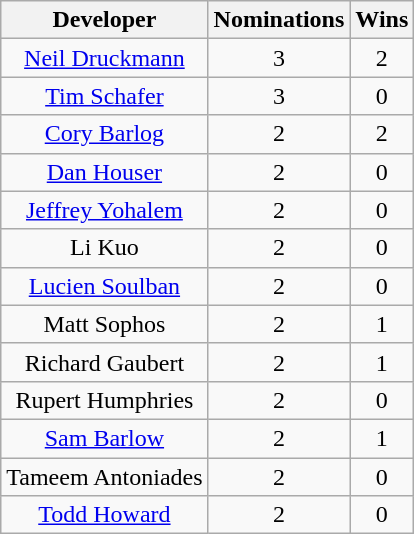<table class="wikitable sortable plainrowheaders" style="text-align:center">
<tr>
<th scope="col">Developer</th>
<th scope="col">Nominations</th>
<th scope="col">Wins</th>
</tr>
<tr>
<td><a href='#'>Neil Druckmann</a></td>
<td>3</td>
<td>2</td>
</tr>
<tr>
<td><a href='#'>Tim Schafer</a></td>
<td>3</td>
<td>0</td>
</tr>
<tr>
<td><a href='#'>Cory Barlog</a></td>
<td>2</td>
<td>2</td>
</tr>
<tr>
<td><a href='#'>Dan Houser</a></td>
<td>2</td>
<td>0</td>
</tr>
<tr>
<td><a href='#'>Jeffrey Yohalem</a></td>
<td>2</td>
<td>0</td>
</tr>
<tr>
<td>Li Kuo</td>
<td>2</td>
<td>0</td>
</tr>
<tr>
<td><a href='#'>Lucien Soulban</a></td>
<td>2</td>
<td>0</td>
</tr>
<tr>
<td>Matt Sophos</td>
<td>2</td>
<td>1</td>
</tr>
<tr>
<td>Richard Gaubert</td>
<td>2</td>
<td>1</td>
</tr>
<tr>
<td>Rupert Humphries</td>
<td>2</td>
<td>0</td>
</tr>
<tr>
<td><a href='#'>Sam Barlow</a></td>
<td>2</td>
<td>1</td>
</tr>
<tr>
<td>Tameem Antoniades</td>
<td>2</td>
<td>0</td>
</tr>
<tr>
<td><a href='#'>Todd Howard</a></td>
<td>2</td>
<td>0</td>
</tr>
</table>
